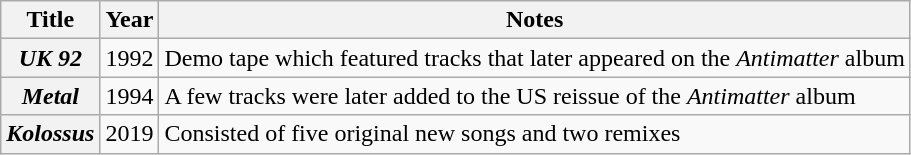<table class="wikitable plainrowheaders">
<tr>
<th scope="col">Title</th>
<th scope="col">Year</th>
<th scope="col">Notes</th>
</tr>
<tr>
<th scope="row"><em>UK 92</em></th>
<td>1992</td>
<td>Demo tape which featured tracks that later appeared on the <em>Antimatter</em> album</td>
</tr>
<tr>
<th scope="row"><em>Metal</em></th>
<td>1994</td>
<td>A few tracks were later added to the US reissue of the <em>Antimatter</em> album</td>
</tr>
<tr>
<th scope="row"><em>Kolossus</em></th>
<td>2019</td>
<td>Consisted of five original new songs and two remixes</td>
</tr>
</table>
